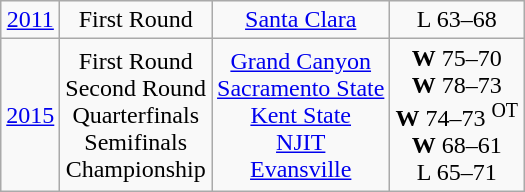<table class=wikitable style="text-align:center">
<tr>
<td><a href='#'>2011</a></td>
<td>First Round</td>
<td><a href='#'>Santa Clara</a></td>
<td>L 63–68</td>
</tr>
<tr>
<td><a href='#'>2015</a></td>
<td>First Round<br>Second Round<br>Quarterfinals<br>Semifinals<br>Championship</td>
<td><a href='#'>Grand Canyon</a><br><a href='#'>Sacramento State</a><br><a href='#'>Kent State</a><br><a href='#'>NJIT</a><br><a href='#'>Evansville</a></td>
<td><strong>W</strong> 75–70<br><strong>W</strong> 78–73<br><strong>W</strong> 74–73 <sup>OT</sup><br><strong>W</strong> 68–61<br>L 65–71</td>
</tr>
</table>
